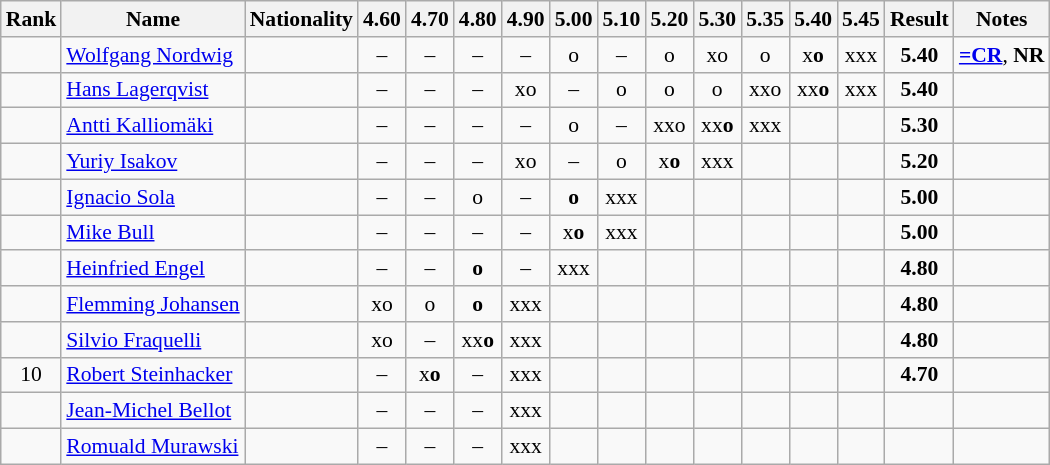<table class="wikitable sortable" style="text-align:center; font-size:90%">
<tr>
<th>Rank</th>
<th>Name</th>
<th>Nationality</th>
<th>4.60</th>
<th>4.70</th>
<th>4.80</th>
<th>4.90</th>
<th>5.00</th>
<th>5.10</th>
<th>5.20</th>
<th>5.30</th>
<th>5.35</th>
<th>5.40</th>
<th>5.45</th>
<th>Result</th>
<th>Notes</th>
</tr>
<tr>
<td></td>
<td align="left"><a href='#'>Wolfgang Nordwig</a></td>
<td align=left></td>
<td>–</td>
<td>–</td>
<td>–</td>
<td>–</td>
<td>o</td>
<td>–</td>
<td>o</td>
<td>xo</td>
<td>o</td>
<td>x<strong>o</strong></td>
<td>xxx</td>
<td><strong>5.40</strong></td>
<td><strong><a href='#'>=CR</a></strong>, <strong>NR</strong></td>
</tr>
<tr>
<td></td>
<td align="left"><a href='#'>Hans Lagerqvist</a></td>
<td align=left></td>
<td>–</td>
<td>–</td>
<td>–</td>
<td>xo</td>
<td>–</td>
<td>o</td>
<td>o</td>
<td>o</td>
<td>xxo</td>
<td>xx<strong>o</strong></td>
<td>xxx</td>
<td><strong>5.40</strong></td>
<td></td>
</tr>
<tr>
<td></td>
<td align="left"><a href='#'>Antti Kalliomäki</a></td>
<td align=left></td>
<td>–</td>
<td>–</td>
<td>–</td>
<td>–</td>
<td>o</td>
<td>–</td>
<td>xxo</td>
<td>xx<strong>o</strong></td>
<td>xxx</td>
<td></td>
<td></td>
<td><strong>5.30</strong></td>
<td></td>
</tr>
<tr>
<td></td>
<td align="left"><a href='#'>Yuriy Isakov</a></td>
<td align=left></td>
<td>–</td>
<td>–</td>
<td>–</td>
<td>xo</td>
<td>–</td>
<td>o</td>
<td>x<strong>o</strong></td>
<td>xxx</td>
<td></td>
<td></td>
<td></td>
<td><strong>5.20</strong></td>
<td></td>
</tr>
<tr>
<td></td>
<td align="left"><a href='#'>Ignacio Sola</a></td>
<td align=left></td>
<td>–</td>
<td>–</td>
<td>o</td>
<td>–</td>
<td><strong>o</strong></td>
<td>xxx</td>
<td></td>
<td></td>
<td></td>
<td></td>
<td></td>
<td><strong>5.00</strong></td>
<td></td>
</tr>
<tr>
<td></td>
<td align="left"><a href='#'>Mike Bull</a></td>
<td align=left></td>
<td>–</td>
<td>–</td>
<td>–</td>
<td>–</td>
<td>x<strong>o</strong></td>
<td>xxx</td>
<td></td>
<td></td>
<td></td>
<td></td>
<td></td>
<td><strong>5.00</strong></td>
<td></td>
</tr>
<tr>
<td></td>
<td align="left"><a href='#'>Heinfried Engel</a></td>
<td align=left></td>
<td>–</td>
<td>–</td>
<td><strong>o</strong></td>
<td>–</td>
<td>xxx</td>
<td></td>
<td></td>
<td></td>
<td></td>
<td></td>
<td></td>
<td><strong>4.80</strong></td>
<td></td>
</tr>
<tr>
<td></td>
<td align="left"><a href='#'>Flemming Johansen</a></td>
<td align=left></td>
<td>xo</td>
<td>o</td>
<td><strong>o</strong></td>
<td>xxx</td>
<td></td>
<td></td>
<td></td>
<td></td>
<td></td>
<td></td>
<td></td>
<td><strong>4.80</strong></td>
<td></td>
</tr>
<tr>
<td></td>
<td align="left"><a href='#'>Silvio Fraquelli</a></td>
<td align=left></td>
<td>xo</td>
<td>–</td>
<td>xx<strong>o</strong></td>
<td>xxx</td>
<td></td>
<td></td>
<td></td>
<td></td>
<td></td>
<td></td>
<td></td>
<td><strong>4.80</strong></td>
<td></td>
</tr>
<tr>
<td>10</td>
<td align="left"><a href='#'>Robert Steinhacker</a></td>
<td align=left></td>
<td>–</td>
<td>x<strong>o</strong></td>
<td>–</td>
<td>xxx</td>
<td></td>
<td></td>
<td></td>
<td></td>
<td></td>
<td></td>
<td></td>
<td><strong>4.70</strong></td>
<td></td>
</tr>
<tr>
<td></td>
<td align="left"><a href='#'>Jean-Michel Bellot</a></td>
<td align=left></td>
<td>–</td>
<td>–</td>
<td>–</td>
<td>xxx</td>
<td></td>
<td></td>
<td></td>
<td></td>
<td></td>
<td></td>
<td></td>
<td><strong></strong></td>
<td></td>
</tr>
<tr>
<td></td>
<td align="left"><a href='#'>Romuald Murawski</a></td>
<td align=left></td>
<td>–</td>
<td>–</td>
<td>–</td>
<td>xxx</td>
<td></td>
<td></td>
<td></td>
<td></td>
<td></td>
<td></td>
<td></td>
<td><strong></strong></td>
<td></td>
</tr>
</table>
